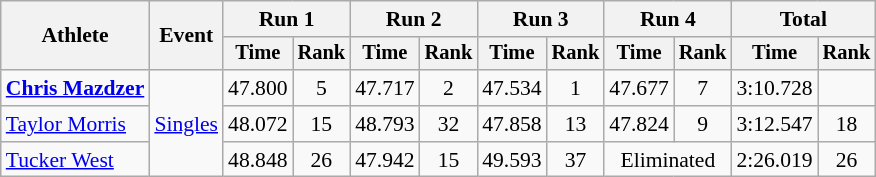<table class=wikitable style=font-size:90%;text-align:center>
<tr>
<th rowspan=2>Athlete</th>
<th rowspan=2>Event</th>
<th colspan=2>Run 1</th>
<th colspan=2>Run 2</th>
<th colspan=2>Run 3</th>
<th colspan=2>Run 4</th>
<th colspan=2>Total</th>
</tr>
<tr style=font-size:95%>
<th>Time</th>
<th>Rank</th>
<th>Time</th>
<th>Rank</th>
<th>Time</th>
<th>Rank</th>
<th>Time</th>
<th>Rank</th>
<th>Time</th>
<th>Rank</th>
</tr>
<tr>
<td align=left><strong><a href='#'>Chris Mazdzer</a></strong></td>
<td style="text-align:left;" rowspan="3"><a href='#'>Singles</a></td>
<td>47.800</td>
<td>5</td>
<td>47.717</td>
<td>2</td>
<td>47.534</td>
<td>1</td>
<td>47.677</td>
<td>7</td>
<td>3:10.728</td>
<td></td>
</tr>
<tr>
<td align=left><a href='#'>Taylor Morris</a></td>
<td>48.072</td>
<td>15</td>
<td>48.793</td>
<td>32</td>
<td>47.858</td>
<td>13</td>
<td>47.824</td>
<td>9</td>
<td>3:12.547</td>
<td>18</td>
</tr>
<tr>
<td align=left><a href='#'>Tucker West</a></td>
<td>48.848</td>
<td>26</td>
<td>47.942</td>
<td>15</td>
<td>49.593</td>
<td>37</td>
<td colspan=2>Eliminated</td>
<td>2:26.019</td>
<td>26</td>
</tr>
</table>
